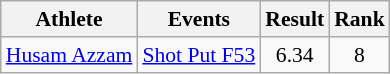<table class=wikitable style="font-size:90%">
<tr align=center>
<th scope="col">Athlete</th>
<th scope="col">Events</th>
<th scope="col">Result</th>
<th scope="col">Rank</th>
</tr>
<tr align=center>
<td align=left><a href='#'>Husam Azzam</a></td>
<td align=left><a href='#'>Shot Put F53</a></td>
<td>6.34</td>
<td>8</td>
</tr>
</table>
